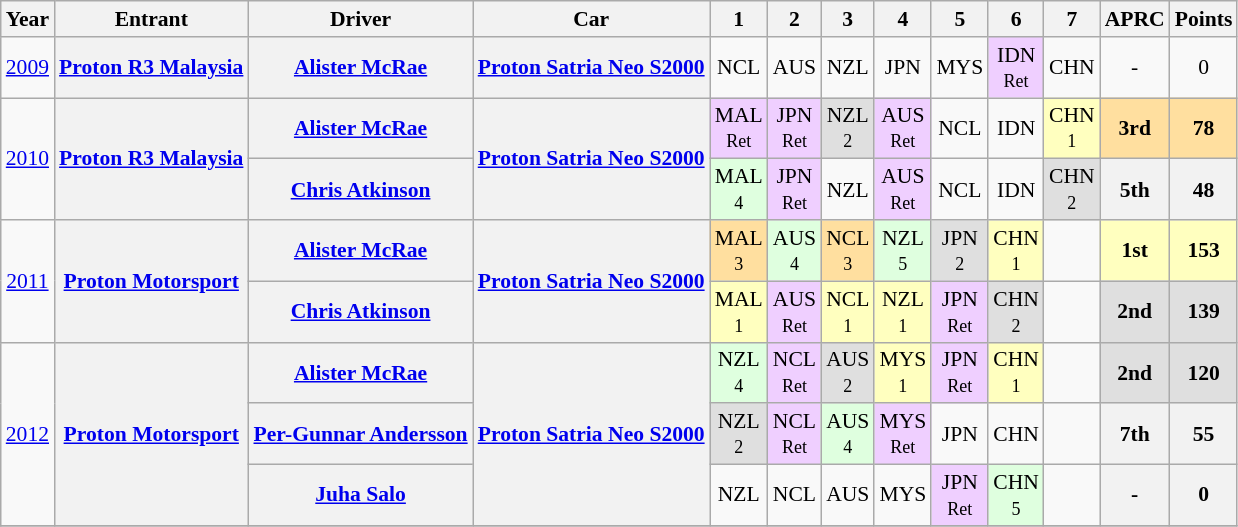<table class="wikitable" style="text-align:center; font-size:90%">
<tr>
<th>Year</th>
<th>Entrant</th>
<th>Driver</th>
<th>Car</th>
<th>1</th>
<th>2</th>
<th>3</th>
<th>4</th>
<th>5</th>
<th>6</th>
<th>7</th>
<th>APRC</th>
<th>Points</th>
</tr>
<tr>
<td><a href='#'>2009</a></td>
<th><a href='#'>Proton R3 Malaysia</a></th>
<th> <a href='#'>Alister McRae</a></th>
<th><a href='#'>Proton Satria Neo S2000</a></th>
<td>NCL</td>
<td>AUS</td>
<td>NZL</td>
<td>JPN</td>
<td>MYS</td>
<td style="background:#EFCFFF;">IDN<br><small>Ret</small></td>
<td>CHN</td>
<td>-</td>
<td>0</td>
</tr>
<tr>
<td rowspan="2"><a href='#'>2010</a></td>
<th rowspan="2"><a href='#'>Proton R3 Malaysia</a></th>
<th> <a href='#'>Alister McRae</a></th>
<th rowspan="2"><a href='#'>Proton Satria Neo S2000</a></th>
<td style="background:#EFCFFF;">MAL<br><small>Ret</small></td>
<td style="background:#EFCFFF;">JPN<br><small>Ret</small></td>
<td style="background:#DFDFDF;">NZL<br><small>2</small></td>
<td style="background:#EFCFFF;">AUS<br><small>Ret</small></td>
<td>NCL</td>
<td>IDN</td>
<td style="background:#FFFFBF;">CHN<br><small>1</small></td>
<td style="background:#FFDF9F;"><strong>3rd</strong></td>
<td style="background:#FFDF9F;"><strong>78</strong></td>
</tr>
<tr>
<th> <a href='#'>Chris Atkinson</a></th>
<td style="background:#DFFFDF;">MAL<br><small>4</small></td>
<td style="background:#EFCFFF;">JPN<br><small>Ret</small></td>
<td>NZL</td>
<td style="background:#EFCFFF;">AUS<br><small>Ret</small></td>
<td>NCL</td>
<td>IDN</td>
<td style="background:#DFDFDF;">CHN<br><small>2</small></td>
<th>5th</th>
<th>48</th>
</tr>
<tr>
<td rowspan="2"><a href='#'>2011</a></td>
<th rowspan="2"><a href='#'>Proton Motorsport</a></th>
<th> <a href='#'>Alister McRae</a></th>
<th rowspan="2"><a href='#'>Proton Satria Neo S2000</a></th>
<td style="background:#FFDF9F;">MAL<br><small>3</small></td>
<td style="background:#DFFFDF;">AUS<br><small>4</small></td>
<td style="background:#FFDF9F;">NCL<br><small>3</small></td>
<td style="background:#DFFFDF;">NZL<br><small>5</small></td>
<td style="background:#DFDFDF;">JPN<br><small>2</small></td>
<td style="background:#FFFFBF;">CHN<br><small>1</small></td>
<td></td>
<td style="background:#FFFFBF;"><strong>1st</strong></td>
<td style="background:#FFFFBF;"><strong>153</strong></td>
</tr>
<tr>
<th> <a href='#'>Chris Atkinson</a></th>
<td style="background:#FFFFBF;">MAL<br><small>1</small></td>
<td style="background:#EFCFFF;">AUS<br><small>Ret</small></td>
<td style="background:#FFFFBF;">NCL<br><small>1</small></td>
<td style="background:#FFFFBF;">NZL<br><small>1</small></td>
<td style="background:#EFCFFF;">JPN<br><small>Ret</small></td>
<td style="background:#DFDFDF;">CHN<br><small>2</small></td>
<td></td>
<td style="background:#DFDFDF;"><strong>2nd</strong></td>
<td style="background:#DFDFDF;"><strong>139</strong></td>
</tr>
<tr>
<td rowspan="3"><a href='#'>2012</a></td>
<th rowspan="3"><a href='#'>Proton Motorsport</a></th>
<th> <a href='#'>Alister McRae</a></th>
<th rowspan="3"><a href='#'>Proton Satria Neo S2000</a></th>
<td style="background:#DFFFDF;">NZL<br><small>4</small></td>
<td style="background:#EFCFFF;">NCL<br><small>Ret</small></td>
<td style="background:#DFDFDF;">AUS<br><small>2</small></td>
<td style="background:#FFFFBF;">MYS<br><small>1</small></td>
<td style="background:#EFCFFF;">JPN<br><small>Ret</small></td>
<td style="background:#FFFFBF;">CHN<br><small>1</small></td>
<td></td>
<td style="background:#DFDFDF;"><strong>2nd</strong></td>
<td style="background:#DFDFDF;"><strong>120</strong></td>
</tr>
<tr>
<th> <a href='#'>Per-Gunnar Andersson</a></th>
<td style="background:#DFDFDF;">NZL<br><small>2</small></td>
<td style="background:#EFCFFF;">NCL<br><small>Ret</small></td>
<td style="background:#DFFFDF;">AUS<br><small>4</small></td>
<td style="background:#EFCFFF;">MYS<br><small>Ret</small></td>
<td>JPN</td>
<td>CHN</td>
<td></td>
<th>7th</th>
<th>55</th>
</tr>
<tr>
<th> <a href='#'>Juha Salo</a></th>
<td>NZL</td>
<td>NCL</td>
<td>AUS</td>
<td>MYS</td>
<td style="background:#EFCFFF;">JPN<br><small>Ret</small></td>
<td style="background:#DFFFDF;">CHN<br><small>5</small></td>
<td></td>
<th>-</th>
<th>0</th>
</tr>
<tr>
</tr>
</table>
